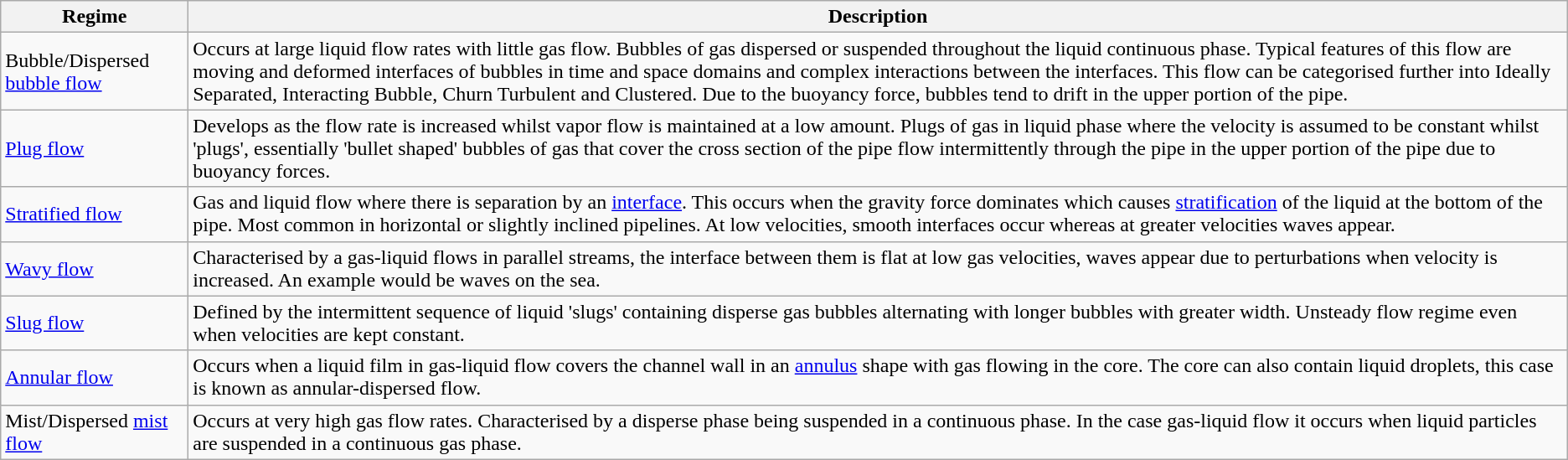<table class="wikitable">
<tr>
<th>Regime</th>
<th>Description</th>
</tr>
<tr>
<td>Bubble/Dispersed <a href='#'>bubble flow</a></td>
<td>Occurs at large liquid flow rates with little gas flow. Bubbles of gas dispersed or suspended throughout the liquid continuous phase. Typical features of this flow are moving and deformed interfaces of bubbles in time and space domains and complex interactions between the interfaces. This flow can be categorised further into Ideally Separated, Interacting Bubble, Churn Turbulent and Clustered. Due to the buoyancy force, bubbles tend to drift in the upper portion of the pipe.</td>
</tr>
<tr>
<td><a href='#'>Plug flow</a></td>
<td>Develops as the flow rate is increased whilst vapor flow is maintained at a low amount. Plugs of gas in liquid phase where the velocity is assumed to be constant whilst 'plugs', essentially 'bullet shaped' bubbles of gas that cover the cross section of the pipe flow intermittently through the pipe in the upper portion of the pipe due to buoyancy forces.</td>
</tr>
<tr>
<td><a href='#'>Stratified flow</a></td>
<td>Gas and liquid flow where there is separation by an <a href='#'>interface</a>.  This occurs when the gravity force dominates which causes <a href='#'>stratification</a> of the liquid at the bottom of the pipe. Most common in horizontal or slightly inclined pipelines. At low velocities, smooth interfaces occur whereas at greater velocities waves appear.</td>
</tr>
<tr>
<td><a href='#'>Wavy flow</a></td>
<td>Characterised by a gas-liquid flows in parallel streams, the interface between them is flat at low gas velocities, waves appear due to perturbations when velocity is increased. An example would be waves on the sea.</td>
</tr>
<tr>
<td><a href='#'>Slug flow</a></td>
<td>Defined by the intermittent sequence of liquid 'slugs' containing disperse gas bubbles alternating with longer bubbles with greater width. Unsteady flow regime even when velocities are kept constant.</td>
</tr>
<tr>
<td><a href='#'>Annular flow</a></td>
<td>Occurs when a liquid film in gas-liquid flow covers the channel wall in an <a href='#'>annulus</a> shape with gas flowing in the core. The core can also contain liquid droplets, this case is known as annular-dispersed flow.</td>
</tr>
<tr>
<td>Mist/Dispersed <a href='#'>mist flow</a></td>
<td>Occurs at very high gas flow rates. Characterised by a disperse phase being suspended in a continuous phase. In the case gas-liquid flow it occurs when liquid particles are suspended in a continuous gas phase.</td>
</tr>
</table>
